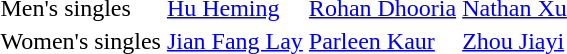<table>
<tr>
<td>Men's singles <br></td>
<td> <a href='#'>Hu Heming</a></td>
<td> <a href='#'>Rohan Dhooria</a></td>
<td> <a href='#'>Nathan Xu</a></td>
</tr>
<tr>
<td>Women's singles <br></td>
<td> <a href='#'>Jian Fang Lay</a></td>
<td> <a href='#'>Parleen Kaur</a></td>
<td> <a href='#'>Zhou Jiayi</a></td>
</tr>
<tr>
</tr>
</table>
